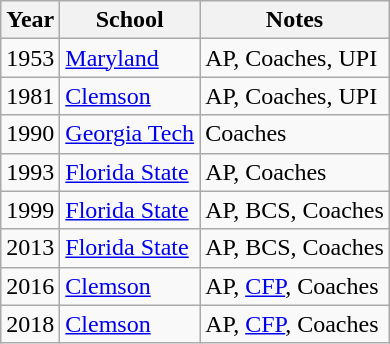<table class="wikitable">
<tr>
<th>Year</th>
<th>School</th>
<th>Notes</th>
</tr>
<tr>
<td>1953</td>
<td><a href='#'>Maryland</a></td>
<td>AP, Coaches, UPI</td>
</tr>
<tr>
<td>1981</td>
<td><a href='#'>Clemson</a></td>
<td>AP, Coaches, UPI</td>
</tr>
<tr>
<td>1990</td>
<td><a href='#'>Georgia Tech</a></td>
<td>Coaches</td>
</tr>
<tr>
<td>1993</td>
<td><a href='#'>Florida State</a></td>
<td>AP, Coaches</td>
</tr>
<tr>
<td>1999</td>
<td><a href='#'>Florida State</a></td>
<td>AP, BCS, Coaches</td>
</tr>
<tr>
<td>2013</td>
<td><a href='#'>Florida State</a></td>
<td>AP, BCS, Coaches</td>
</tr>
<tr>
<td>2016</td>
<td><a href='#'>Clemson</a></td>
<td>AP, <a href='#'>CFP</a>, Coaches</td>
</tr>
<tr>
<td>2018</td>
<td><a href='#'>Clemson</a></td>
<td>AP, <a href='#'>CFP</a>, Coaches</td>
</tr>
</table>
